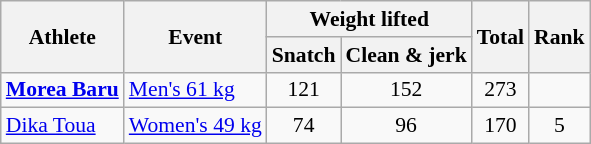<table class=wikitable style="text-align:center; font-size:90%">
<tr>
<th rowspan="2">Athlete</th>
<th rowspan="2">Event</th>
<th colspan="2">Weight lifted</th>
<th rowspan="2">Total</th>
<th rowspan="2">Rank</th>
</tr>
<tr>
<th>Snatch</th>
<th>Clean & jerk</th>
</tr>
<tr>
<td align=left><strong><a href='#'>Morea Baru</a></strong></td>
<td align=left><a href='#'>Men's 61 kg</a></td>
<td>121</td>
<td>152</td>
<td>273</td>
<td></td>
</tr>
<tr>
<td align=left><a href='#'>Dika Toua</a></td>
<td align=left><a href='#'>Women's 49 kg</a></td>
<td>74</td>
<td>96</td>
<td>170</td>
<td>5</td>
</tr>
</table>
